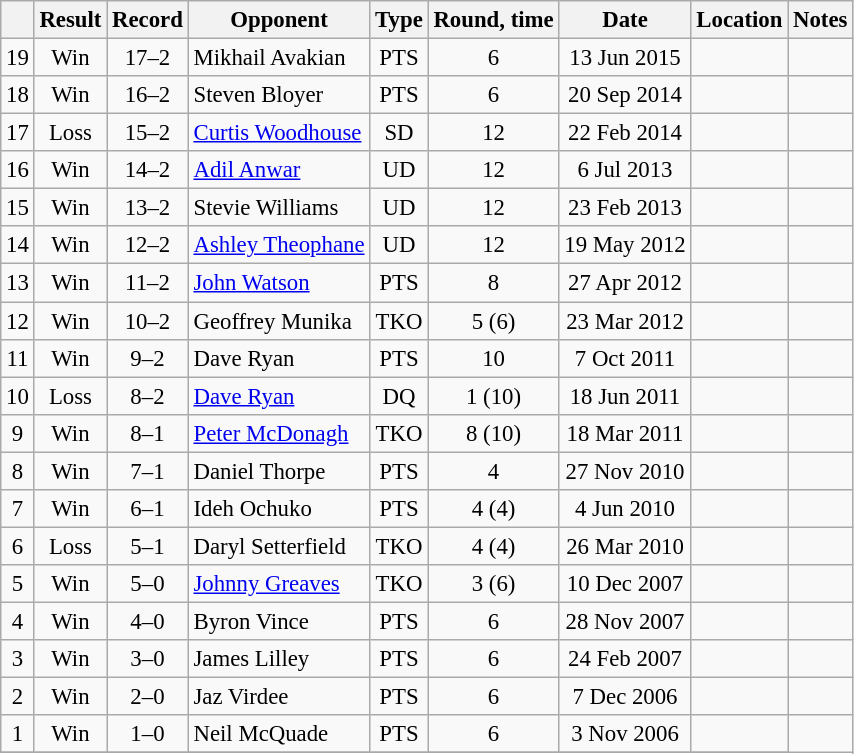<table class="wikitable" style="text-align:center; font-size:95%">
<tr>
<th></th>
<th>Result</th>
<th>Record</th>
<th>Opponent</th>
<th>Type</th>
<th>Round, time</th>
<th>Date</th>
<th>Location</th>
<th>Notes</th>
</tr>
<tr>
<td>19</td>
<td>Win</td>
<td>17–2</td>
<td align=left> Mikhail Avakian</td>
<td>PTS</td>
<td>6</td>
<td>13 Jun 2015</td>
<td align=left></td>
<td></td>
</tr>
<tr>
<td>18</td>
<td>Win</td>
<td>16–2</td>
<td align=left> Steven Bloyer</td>
<td>PTS</td>
<td>6</td>
<td>20 Sep 2014</td>
<td align=left></td>
<td></td>
</tr>
<tr>
<td>17</td>
<td>Loss</td>
<td>15–2</td>
<td align=left> <a href='#'>Curtis Woodhouse</a></td>
<td>SD</td>
<td>12</td>
<td>22 Feb 2014</td>
<td align=left></td>
<td align=left></td>
</tr>
<tr>
<td>16</td>
<td>Win</td>
<td>14–2</td>
<td align=left> <a href='#'>Adil Anwar</a></td>
<td>UD</td>
<td>12</td>
<td>6 Jul 2013</td>
<td align=left></td>
<td align=left></td>
</tr>
<tr>
<td>15</td>
<td>Win</td>
<td>13–2</td>
<td align=left> Stevie Williams</td>
<td>UD</td>
<td>12</td>
<td>23 Feb 2013</td>
<td align=left></td>
<td align=left></td>
</tr>
<tr>
<td>14</td>
<td>Win</td>
<td>12–2</td>
<td align=left> <a href='#'>Ashley Theophane</a></td>
<td>UD</td>
<td>12</td>
<td>19 May 2012</td>
<td align=left></td>
<td align=left></td>
</tr>
<tr>
<td>13</td>
<td>Win</td>
<td>11–2</td>
<td align=left> <a href='#'>John Watson</a></td>
<td>PTS</td>
<td>8</td>
<td>27 Apr 2012</td>
<td align=left></td>
<td></td>
</tr>
<tr>
<td>12</td>
<td>Win</td>
<td>10–2</td>
<td align=left> Geoffrey Munika</td>
<td>TKO</td>
<td>5 (6)</td>
<td>23 Mar 2012</td>
<td align=left></td>
<td></td>
</tr>
<tr>
<td>11</td>
<td>Win</td>
<td>9–2</td>
<td align=left> Dave Ryan</td>
<td>PTS</td>
<td>10</td>
<td>7 Oct 2011</td>
<td align=left></td>
<td></td>
</tr>
<tr>
<td>10</td>
<td>Loss</td>
<td>8–2</td>
<td align=left> <a href='#'>Dave Ryan</a></td>
<td>DQ</td>
<td>1 (10)</td>
<td>18 Jun 2011</td>
<td align=left></td>
<td></td>
</tr>
<tr>
<td>9</td>
<td>Win</td>
<td>8–1</td>
<td align=left> <a href='#'>Peter McDonagh</a></td>
<td>TKO</td>
<td>8 (10)</td>
<td>18 Mar 2011</td>
<td align=left></td>
<td align=left></td>
</tr>
<tr>
<td>8</td>
<td>Win</td>
<td>7–1</td>
<td align=left> Daniel Thorpe</td>
<td>PTS</td>
<td>4</td>
<td>27 Nov 2010</td>
<td align=left></td>
<td></td>
</tr>
<tr>
<td>7</td>
<td>Win</td>
<td>6–1</td>
<td align=left> Ideh Ochuko</td>
<td>PTS</td>
<td>4 (4)</td>
<td>4 Jun 2010</td>
<td align=left></td>
<td></td>
</tr>
<tr>
<td>6</td>
<td>Loss</td>
<td>5–1</td>
<td align=left> Daryl Setterfield</td>
<td>TKO</td>
<td>4 (4)</td>
<td>26 Mar 2010</td>
<td align=left></td>
<td></td>
</tr>
<tr>
<td>5</td>
<td>Win</td>
<td>5–0</td>
<td align=left> <a href='#'>Johnny Greaves</a></td>
<td>TKO</td>
<td>3 (6)</td>
<td>10 Dec 2007</td>
<td align=left></td>
<td></td>
</tr>
<tr>
<td>4</td>
<td>Win</td>
<td>4–0</td>
<td align=left> Byron Vince</td>
<td>PTS</td>
<td>6</td>
<td>28 Nov 2007</td>
<td align=left></td>
<td></td>
</tr>
<tr>
<td>3</td>
<td>Win</td>
<td>3–0</td>
<td align=left> James Lilley</td>
<td>PTS</td>
<td>6</td>
<td>24 Feb 2007</td>
<td align=left></td>
<td></td>
</tr>
<tr>
<td>2</td>
<td>Win</td>
<td>2–0</td>
<td align=left> Jaz Virdee</td>
<td>PTS</td>
<td>6</td>
<td>7 Dec 2006</td>
<td align=left></td>
<td></td>
</tr>
<tr>
<td>1</td>
<td>Win</td>
<td>1–0</td>
<td align=left> Neil McQuade</td>
<td>PTS</td>
<td>6</td>
<td>3 Nov 2006</td>
<td align=left></td>
</tr>
<tr>
</tr>
</table>
